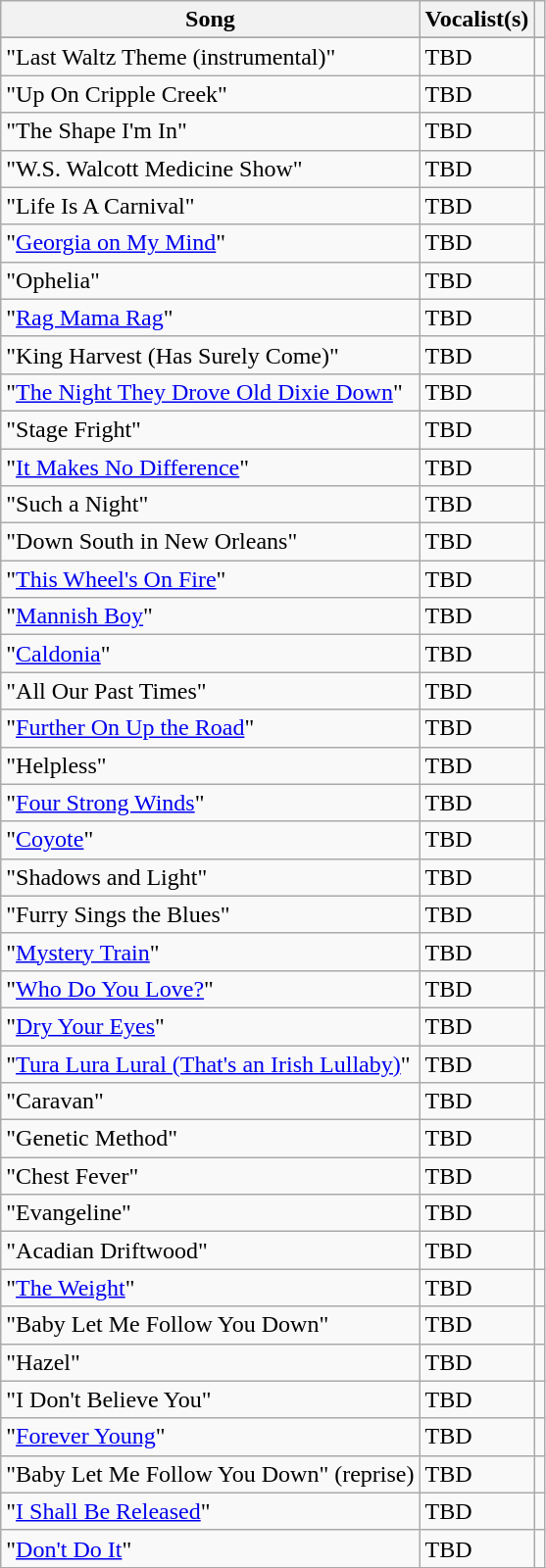<table class="wikitable">
<tr>
<th align="center">Song</th>
<th>Vocalist(s)</th>
<th></th>
</tr>
<tr>
</tr>
<tr style="display:none;">
<td>!a</td>
<td>!a</td>
<td>-9e99</td>
</tr>
<tr style="display:none;">
<td>~z</td>
<td>~z</td>
<td>9e99</td>
</tr>
<tr>
<td>"Last Waltz Theme (instrumental)"</td>
<td>TBD</td>
<td 1></td>
</tr>
<tr>
<td>"Up On Cripple Creek"</td>
<td>TBD</td>
<td></td>
</tr>
<tr>
<td>"The Shape I'm In"</td>
<td>TBD</td>
<td></td>
</tr>
<tr>
<td>"W.S. Walcott Medicine Show"</td>
<td>TBD</td>
<td></td>
</tr>
<tr>
<td>"Life Is A Carnival"</td>
<td>TBD</td>
<td></td>
</tr>
<tr>
<td>"<a href='#'>Georgia on My Mind</a>"</td>
<td>TBD</td>
<td></td>
</tr>
<tr>
<td>"Ophelia"</td>
<td>TBD</td>
<td></td>
</tr>
<tr>
<td>"<a href='#'>Rag Mama Rag</a>"</td>
<td>TBD</td>
<td></td>
</tr>
<tr>
<td>"King Harvest (Has Surely Come)"</td>
<td>TBD</td>
<td></td>
</tr>
<tr>
<td>"<a href='#'>The Night They Drove Old Dixie Down</a>"</td>
<td>TBD</td>
<td></td>
</tr>
<tr>
<td>"Stage Fright"</td>
<td>TBD</td>
<td></td>
</tr>
<tr>
<td>"<a href='#'>It Makes No Difference</a>"</td>
<td>TBD</td>
<td></td>
</tr>
<tr>
<td>"Such a Night"</td>
<td>TBD</td>
<td></td>
</tr>
<tr>
<td>"Down South in New Orleans"</td>
<td>TBD</td>
<td></td>
</tr>
<tr>
<td>"<a href='#'>This Wheel's On Fire</a>"</td>
<td>TBD</td>
<td></td>
</tr>
<tr>
<td>"<a href='#'>Mannish Boy</a>"</td>
<td>TBD</td>
<td></td>
</tr>
<tr>
<td>"<a href='#'>Caldonia</a>"</td>
<td>TBD</td>
<td></td>
</tr>
<tr>
<td>"All Our Past Times"</td>
<td>TBD</td>
<td></td>
</tr>
<tr>
<td>"<a href='#'>Further On Up the Road</a>"</td>
<td>TBD</td>
<td></td>
</tr>
<tr>
<td>"Helpless"</td>
<td>TBD</td>
<td></td>
</tr>
<tr>
<td>"<a href='#'>Four Strong Winds</a>"</td>
<td>TBD</td>
<td></td>
</tr>
<tr>
<td>"<a href='#'>Coyote</a>"</td>
<td>TBD</td>
<td></td>
</tr>
<tr>
<td>"Shadows and Light"</td>
<td>TBD</td>
<td></td>
</tr>
<tr>
<td>"Furry Sings the Blues"</td>
<td>TBD</td>
<td></td>
</tr>
<tr>
<td>"<a href='#'>Mystery Train</a>"</td>
<td>TBD</td>
<td></td>
</tr>
<tr>
<td>"<a href='#'>Who Do You Love?</a>"</td>
<td>TBD</td>
<td></td>
</tr>
<tr>
<td>"<a href='#'>Dry Your Eyes</a>"</td>
<td>TBD</td>
<td></td>
</tr>
<tr>
<td>"<a href='#'>Tura Lura Lural (That's an Irish Lullaby)</a>"</td>
<td>TBD</td>
<td></td>
</tr>
<tr>
<td>"Caravan"</td>
<td>TBD</td>
<td></td>
</tr>
<tr>
<td>"Genetic Method"</td>
<td>TBD</td>
<td></td>
</tr>
<tr>
<td>"Chest Fever"</td>
<td>TBD</td>
<td></td>
</tr>
<tr>
<td>"Evangeline"</td>
<td>TBD</td>
<td></td>
</tr>
<tr>
<td>"Acadian Driftwood"</td>
<td>TBD</td>
<td></td>
</tr>
<tr>
<td>"<a href='#'>The Weight</a>"</td>
<td>TBD</td>
<td></td>
</tr>
<tr>
<td>"Baby Let Me Follow You Down"</td>
<td>TBD</td>
<td></td>
</tr>
<tr>
<td>"Hazel"</td>
<td>TBD</td>
<td></td>
</tr>
<tr>
<td>"I Don't Believe You"</td>
<td>TBD</td>
<td></td>
</tr>
<tr>
<td>"<a href='#'>Forever Young</a>"</td>
<td>TBD</td>
<td></td>
</tr>
<tr>
<td>"Baby Let Me Follow You Down" (reprise)</td>
<td>TBD</td>
<td></td>
</tr>
<tr>
<td>"<a href='#'>I Shall Be Released</a>"</td>
<td>TBD</td>
<td></td>
</tr>
<tr>
<td>"<a href='#'>Don't Do It</a>"</td>
<td>TBD</td>
<td></td>
</tr>
<tr>
</tr>
</table>
